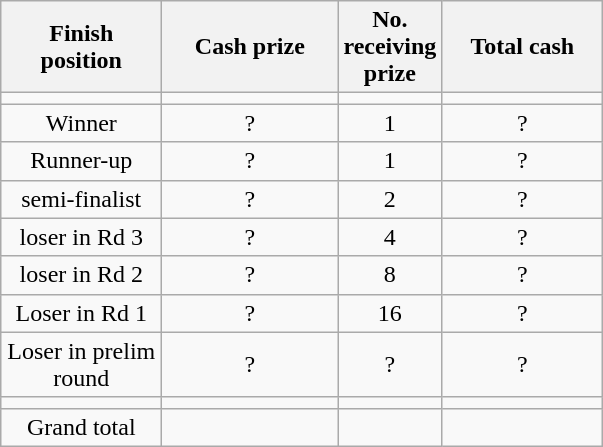<table class="wikitable" style="text-align:center;">
<tr>
<th width=100 abbr="Finish Position">Finish position</th>
<th width=110 abbr="Cash Prize">Cash prize</th>
<th width=50 abbr="No. receiving prize">No. receiving prize</th>
<th width=100 abbr="Total Cash">Total cash</th>
</tr>
<tr>
<td></td>
<td></td>
<td></td>
<td></td>
</tr>
<tr>
<td>Winner</td>
<td>?</td>
<td>1</td>
<td>?</td>
</tr>
<tr>
<td>Runner-up</td>
<td>?</td>
<td>1</td>
<td>?</td>
</tr>
<tr>
<td>semi-finalist</td>
<td>?</td>
<td>2</td>
<td>?</td>
</tr>
<tr>
<td>loser in Rd 3</td>
<td>?</td>
<td>4</td>
<td>?</td>
</tr>
<tr>
<td>loser in Rd 2</td>
<td>?</td>
<td>8</td>
<td>?</td>
</tr>
<tr>
<td>Loser in Rd 1</td>
<td>?</td>
<td>16</td>
<td>?</td>
</tr>
<tr>
<td>Loser in prelim round</td>
<td>?</td>
<td>?</td>
<td>?</td>
</tr>
<tr>
<td></td>
<td></td>
<td></td>
<td></td>
</tr>
<tr>
<td>Grand total</td>
<td></td>
<td></td>
<td></td>
</tr>
</table>
